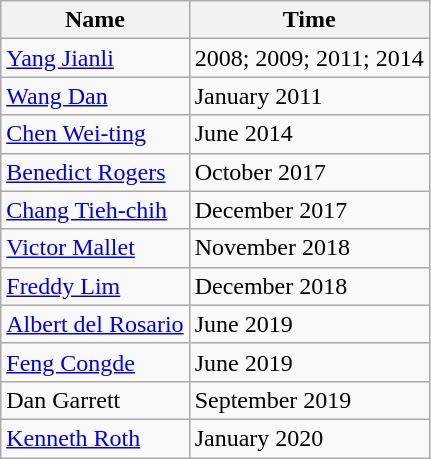<table class="wikitable">
<tr>
<th>Name</th>
<th>Time</th>
</tr>
<tr>
<td><a href='#'>Yang Jianli</a></td>
<td>2008; 2009; 2011; 2014</td>
</tr>
<tr>
<td><a href='#'>Wang Dan</a></td>
<td>January 2011</td>
</tr>
<tr>
<td><a href='#'>Chen Wei-ting</a></td>
<td>June 2014</td>
</tr>
<tr>
<td><a href='#'>Benedict Rogers</a></td>
<td>October 2017</td>
</tr>
<tr>
<td><a href='#'>Chang Tieh-chih</a></td>
<td>December 2017</td>
</tr>
<tr>
<td><a href='#'>Victor Mallet</a></td>
<td>November 2018</td>
</tr>
<tr>
<td><a href='#'>Freddy Lim</a></td>
<td>December 2018</td>
</tr>
<tr>
<td><a href='#'>Albert del Rosario</a></td>
<td>June 2019</td>
</tr>
<tr>
<td><a href='#'>Feng Congde</a></td>
<td>June 2019</td>
</tr>
<tr>
<td>Dan Garrett<br></td>
<td>September 2019</td>
</tr>
<tr>
<td><a href='#'>Kenneth Roth</a></td>
<td>January 2020</td>
</tr>
</table>
